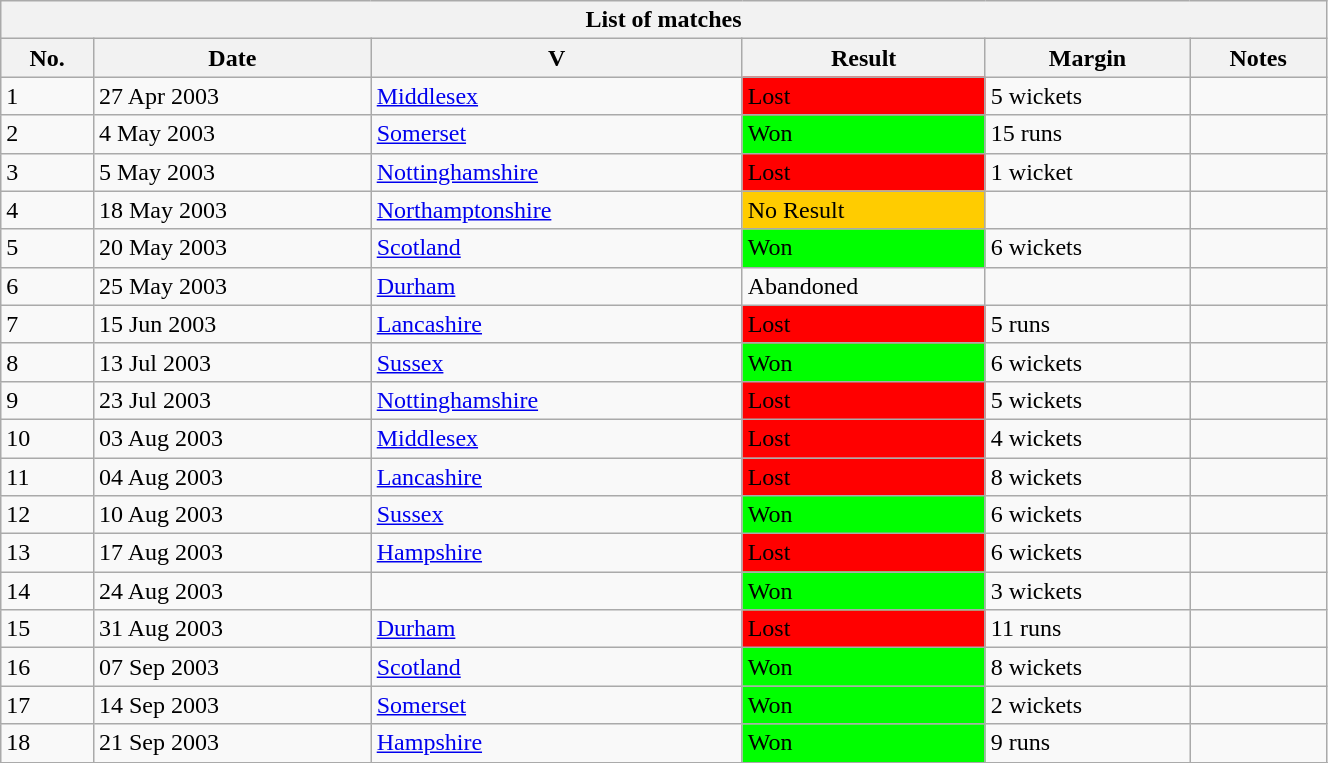<table class="wikitable" width="70%">
<tr>
<th bgcolor="#efefef" colspan=6>List of  matches</th>
</tr>
<tr bgcolor="#efefef">
<th>No.</th>
<th>Date</th>
<th>V</th>
<th>Result</th>
<th>Margin</th>
<th>Notes</th>
</tr>
<tr>
<td>1</td>
<td>27 Apr 2003</td>
<td><a href='#'>Middlesex</a>   <br> </td>
<td bgcolor="#FF0000">Lost</td>
<td>5 wickets</td>
<td></td>
</tr>
<tr>
<td>2</td>
<td>4 May 2003</td>
<td><a href='#'>Somerset</a><br></td>
<td bgcolor="#00FF00">Won</td>
<td>15 runs</td>
<td></td>
</tr>
<tr>
<td>3</td>
<td>5 May 2003</td>
<td><a href='#'>Nottinghamshire</a> <br> </td>
<td bgcolor="#FF0000">Lost</td>
<td>1 wicket</td>
<td></td>
</tr>
<tr>
<td>4</td>
<td>18 May 2003</td>
<td><a href='#'>Northamptonshire</a> <br> </td>
<td bgcolor="#FFCC00">No Result</td>
<td></td>
<td></td>
</tr>
<tr>
<td>5</td>
<td>20 May 2003</td>
<td><a href='#'>Scotland</a> <br> </td>
<td bgcolor="#00FF00">Won</td>
<td>6 wickets</td>
<td></td>
</tr>
<tr>
<td>6</td>
<td>25 May 2003</td>
<td><a href='#'>Durham</a>  <br> </td>
<td>Abandoned</td>
<td></td>
<td></td>
</tr>
<tr>
<td>7</td>
<td>15 Jun 2003</td>
<td><a href='#'>Lancashire</a> <br> </td>
<td bgcolor="#FF0000">Lost</td>
<td>5 runs</td>
<td></td>
</tr>
<tr>
<td>8</td>
<td>13 Jul 2003</td>
<td><a href='#'>Sussex</a>  <br> </td>
<td bgcolor="#00FF00">Won</td>
<td>6 wickets</td>
<td></td>
</tr>
<tr>
<td>9</td>
<td>23 Jul 2003</td>
<td><a href='#'>Nottinghamshire</a> <br> </td>
<td bgcolor="#FF0000">Lost</td>
<td>5 wickets</td>
<td></td>
</tr>
<tr>
<td>10</td>
<td>03 Aug 2003</td>
<td><a href='#'>Middlesex</a>   <br></td>
<td bgcolor="#FF0000">Lost</td>
<td>4 wickets</td>
<td></td>
</tr>
<tr>
<td>11</td>
<td>04 Aug 2003</td>
<td><a href='#'>Lancashire</a> <br> </td>
<td bgcolor="#FF0000">Lost</td>
<td>8 wickets</td>
<td></td>
</tr>
<tr>
<td>12</td>
<td>10 Aug 2003</td>
<td><a href='#'>Sussex</a>  <br> </td>
<td bgcolor="#00FF00">Won</td>
<td>6 wickets</td>
<td></td>
</tr>
<tr>
<td>13</td>
<td>17 Aug 2003</td>
<td><a href='#'>Hampshire</a><br> </td>
<td bgcolor="#FF0000">Lost</td>
<td>6 wickets</td>
<td></td>
</tr>
<tr>
<td>14</td>
<td>24 Aug 2003</td>
<td></td>
<td bgcolor="#00FF00">Won</td>
<td>3 wickets</td>
<td></td>
</tr>
<tr>
<td>15</td>
<td>31 Aug 2003</td>
<td><a href='#'>Durham</a>  <br> </td>
<td bgcolor="#FF0000">Lost</td>
<td>11 runs</td>
<td></td>
</tr>
<tr>
<td>16</td>
<td>07 Sep 2003</td>
<td><a href='#'>Scotland</a> <br> </td>
<td bgcolor="#00FF00">Won</td>
<td>8 wickets</td>
<td></td>
</tr>
<tr>
<td>17</td>
<td>14 Sep 2003</td>
<td><a href='#'>Somerset</a><br></td>
<td bgcolor="#00FF00">Won</td>
<td>2 wickets</td>
<td></td>
</tr>
<tr>
<td>18</td>
<td>21 Sep 2003</td>
<td><a href='#'>Hampshire</a><br> </td>
<td bgcolor="#00FF00">Won</td>
<td>9 runs</td>
<td></td>
</tr>
<tr>
</tr>
</table>
